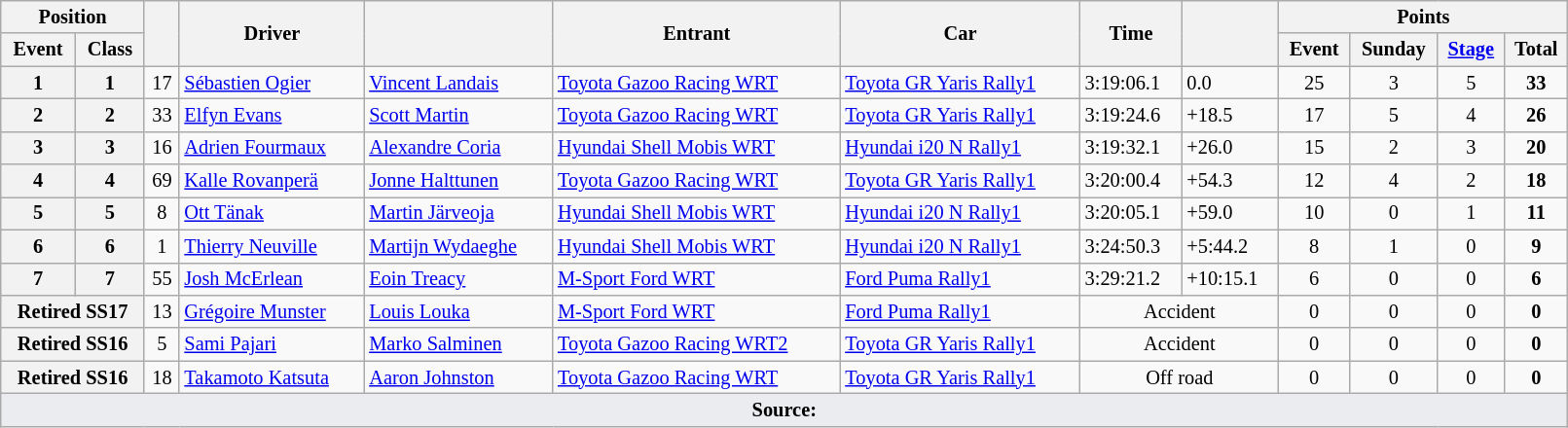<table class="wikitable" width=85% style="font-size:85%">
<tr>
<th colspan="2">Position</th>
<th rowspan="2"></th>
<th rowspan="2">Driver</th>
<th rowspan="2"></th>
<th rowspan="2">Entrant</th>
<th rowspan="2">Car</th>
<th rowspan="2">Time</th>
<th rowspan="2"></th>
<th colspan="4">Points</th>
</tr>
<tr>
<th>Event</th>
<th>Class</th>
<th>Event</th>
<th>Sunday</th>
<th><a href='#'>Stage</a></th>
<th>Total</th>
</tr>
<tr>
<th>1</th>
<th>1</th>
<td align="center">17</td>
<td><a href='#'>Sébastien Ogier</a></td>
<td><a href='#'>Vincent Landais</a></td>
<td><a href='#'>Toyota Gazoo Racing WRT</a></td>
<td><a href='#'>Toyota GR Yaris Rally1</a></td>
<td>3:19:06.1</td>
<td>0.0</td>
<td align="center">25</td>
<td align="center">3</td>
<td align="center">5</td>
<td align="center"><strong>33</strong></td>
</tr>
<tr>
<th>2</th>
<th>2</th>
<td align="center">33</td>
<td><a href='#'>Elfyn Evans</a></td>
<td><a href='#'>Scott Martin</a></td>
<td><a href='#'>Toyota Gazoo Racing WRT</a></td>
<td><a href='#'>Toyota GR Yaris Rally1</a></td>
<td>3:19:24.6</td>
<td>+18.5</td>
<td align="center">17</td>
<td align="center">5</td>
<td align="center">4</td>
<td align="center"><strong>26</strong></td>
</tr>
<tr>
<th>3</th>
<th>3</th>
<td align="center">16</td>
<td><a href='#'>Adrien Fourmaux</a></td>
<td><a href='#'>Alexandre Coria</a></td>
<td><a href='#'>Hyundai Shell Mobis WRT</a></td>
<td><a href='#'>Hyundai i20 N Rally1</a></td>
<td>3:19:32.1</td>
<td>+26.0</td>
<td align="center">15</td>
<td align="center">2</td>
<td align="center">3</td>
<td align="center"><strong>20</strong></td>
</tr>
<tr>
<th>4</th>
<th>4</th>
<td align="center">69</td>
<td><a href='#'>Kalle Rovanperä</a></td>
<td><a href='#'>Jonne Halttunen</a></td>
<td><a href='#'>Toyota Gazoo Racing WRT</a></td>
<td><a href='#'>Toyota GR Yaris Rally1</a></td>
<td>3:20:00.4</td>
<td>+54.3</td>
<td align="center">12</td>
<td align="center">4</td>
<td align="center">2</td>
<td align="center"><strong>18</strong></td>
</tr>
<tr>
<th>5</th>
<th>5</th>
<td align="center">8</td>
<td><a href='#'>Ott Tänak</a></td>
<td><a href='#'>Martin Järveoja</a></td>
<td><a href='#'>Hyundai Shell Mobis WRT</a></td>
<td><a href='#'>Hyundai i20 N Rally1</a></td>
<td>3:20:05.1</td>
<td>+59.0</td>
<td align="center">10</td>
<td align="center">0</td>
<td align="center">1</td>
<td align="center"><strong>11</strong></td>
</tr>
<tr>
<th>6</th>
<th>6</th>
<td align="center">1</td>
<td><a href='#'>Thierry Neuville</a></td>
<td><a href='#'>Martijn Wydaeghe</a></td>
<td><a href='#'>Hyundai Shell Mobis WRT</a></td>
<td><a href='#'>Hyundai i20 N Rally1</a></td>
<td>3:24:50.3</td>
<td>+5:44.2</td>
<td align="center">8</td>
<td align="center">1</td>
<td align="center">0</td>
<td align="center"><strong>9</strong></td>
</tr>
<tr>
<th>7</th>
<th>7</th>
<td align="center">55</td>
<td><a href='#'>Josh McErlean</a></td>
<td><a href='#'>Eoin Treacy</a></td>
<td><a href='#'>M-Sport Ford WRT</a></td>
<td><a href='#'>Ford Puma Rally1</a></td>
<td>3:29:21.2</td>
<td>+10:15.1</td>
<td align="center">6</td>
<td align="center">0</td>
<td align="center">0</td>
<td align="center"><strong>6</strong></td>
</tr>
<tr>
<th colspan="2">Retired SS17</th>
<td align="center">13</td>
<td><a href='#'>Grégoire Munster</a></td>
<td><a href='#'>Louis Louka</a></td>
<td><a href='#'>M-Sport Ford WRT</a></td>
<td><a href='#'>Ford Puma Rally1</a></td>
<td colspan="2" align="center">Accident</td>
<td align="center">0</td>
<td align="center">0</td>
<td align="center">0</td>
<td align="center"><strong>0</strong></td>
</tr>
<tr>
<th colspan="2">Retired SS16</th>
<td align="center">5</td>
<td><a href='#'>Sami Pajari</a></td>
<td><a href='#'>Marko Salminen</a></td>
<td><a href='#'>Toyota Gazoo Racing WRT2</a></td>
<td><a href='#'>Toyota GR Yaris Rally1</a></td>
<td colspan="2" align="center">Accident</td>
<td align="center">0</td>
<td align="center">0</td>
<td align="center">0</td>
<td align="center"><strong>0</strong></td>
</tr>
<tr>
<th colspan="2">Retired SS16</th>
<td align="center">18</td>
<td><a href='#'>Takamoto Katsuta</a></td>
<td><a href='#'>Aaron Johnston</a></td>
<td><a href='#'>Toyota Gazoo Racing WRT</a></td>
<td><a href='#'>Toyota GR Yaris Rally1</a></td>
<td colspan="2" align="center">Off road</td>
<td align="center">0</td>
<td align="center">0</td>
<td align="center">0</td>
<td align="center"><strong>0</strong></td>
</tr>
<tr>
<td style="background-color:#EAECF0; text-align:center" colspan="13"><strong>Source:</strong></td>
</tr>
</table>
